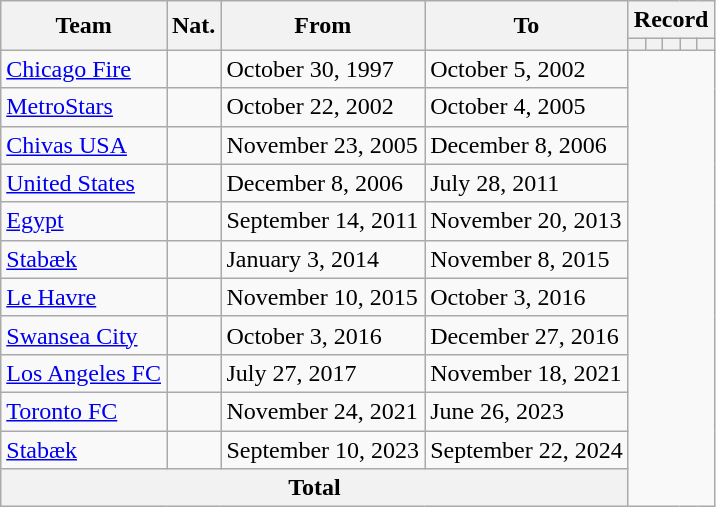<table class="wikitable" style="text-align: center">
<tr>
<th rowspan="2">Team</th>
<th rowspan="2">Nat.</th>
<th rowspan="2">From</th>
<th rowspan="2">To</th>
<th colspan="8">Record</th>
</tr>
<tr>
<th></th>
<th></th>
<th></th>
<th></th>
<th></th>
</tr>
<tr>
<td align=left><a href='#'>Chicago Fire</a></td>
<td></td>
<td align=left>October 30, 1997</td>
<td align=left>October 5, 2002<br></td>
</tr>
<tr>
<td align=left><a href='#'>MetroStars</a></td>
<td></td>
<td align=left>October 22, 2002</td>
<td align=left>October 4, 2005<br></td>
</tr>
<tr>
<td align=left><a href='#'>Chivas USA</a></td>
<td></td>
<td align=left>November 23, 2005</td>
<td align=left>December 8, 2006<br></td>
</tr>
<tr>
<td align=left><a href='#'>United States</a></td>
<td></td>
<td align=left>December 8, 2006</td>
<td align=left>July 28, 2011<br></td>
</tr>
<tr>
<td align=left><a href='#'>Egypt</a></td>
<td></td>
<td align=left>September 14, 2011</td>
<td align=left>November 20, 2013<br></td>
</tr>
<tr>
<td align=left><a href='#'>Stabæk</a></td>
<td></td>
<td align=left>January 3, 2014</td>
<td align=left>November 8, 2015<br></td>
</tr>
<tr>
<td align=left><a href='#'>Le Havre</a></td>
<td></td>
<td align=left>November 10, 2015</td>
<td align=left>October 3, 2016<br></td>
</tr>
<tr>
<td align=left><a href='#'>Swansea City</a></td>
<td></td>
<td align=left>October 3, 2016</td>
<td align=left>December 27, 2016<br></td>
</tr>
<tr>
<td align=left><a href='#'>Los Angeles FC</a></td>
<td></td>
<td align=left>July 27, 2017</td>
<td align=left>November 18, 2021<br></td>
</tr>
<tr>
<td align=left><a href='#'>Toronto FC</a></td>
<td></td>
<td align=left>November 24, 2021</td>
<td align=left>June 26, 2023<br></td>
</tr>
<tr>
<td align=left><a href='#'>Stabæk</a></td>
<td></td>
<td align=left>September 10, 2023</td>
<td align=left>September 22, 2024<br></td>
</tr>
<tr>
<th colspan="4">Total<br></th>
</tr>
</table>
